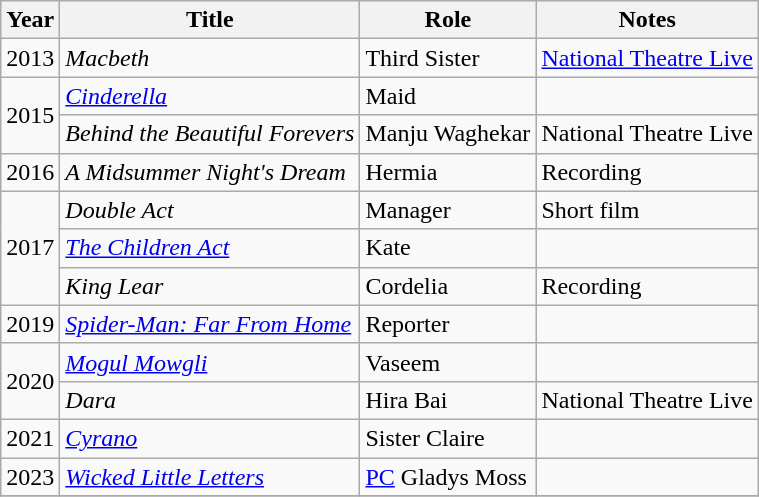<table class="wikitable sortable">
<tr>
<th>Year</th>
<th>Title</th>
<th>Role</th>
<th class="unsortable">Notes</th>
</tr>
<tr>
<td>2013</td>
<td><em>Macbeth</em></td>
<td>Third Sister</td>
<td><a href='#'>National Theatre Live</a></td>
</tr>
<tr>
<td rowspan="2">2015</td>
<td><em><a href='#'>Cinderella</a></em></td>
<td>Maid</td>
<td></td>
</tr>
<tr>
<td><em>Behind the Beautiful Forevers</em></td>
<td>Manju Waghekar</td>
<td>National Theatre Live</td>
</tr>
<tr>
<td>2016</td>
<td><em>A Midsummer Night's Dream</em></td>
<td>Hermia</td>
<td>Recording</td>
</tr>
<tr>
<td rowspan="3">2017</td>
<td><em>Double Act</em></td>
<td>Manager</td>
<td>Short film</td>
</tr>
<tr>
<td><em><a href='#'>The Children Act</a></em></td>
<td>Kate</td>
<td></td>
</tr>
<tr>
<td><em>King Lear</em></td>
<td>Cordelia</td>
<td>Recording</td>
</tr>
<tr>
<td>2019</td>
<td><em><a href='#'>Spider-Man: Far From Home</a></em></td>
<td>Reporter</td>
<td></td>
</tr>
<tr>
<td rowspan="2">2020</td>
<td><em><a href='#'>Mogul Mowgli</a></em></td>
<td>Vaseem</td>
<td></td>
</tr>
<tr>
<td><em>Dara</em></td>
<td>Hira Bai</td>
<td>National Theatre Live</td>
</tr>
<tr>
<td>2021</td>
<td><em><a href='#'>Cyrano</a></em></td>
<td>Sister Claire</td>
<td></td>
</tr>
<tr>
<td>2023</td>
<td><em><a href='#'>Wicked Little Letters</a></em></td>
<td><a href='#'>PC</a> Gladys Moss</td>
<td></td>
</tr>
<tr>
</tr>
</table>
